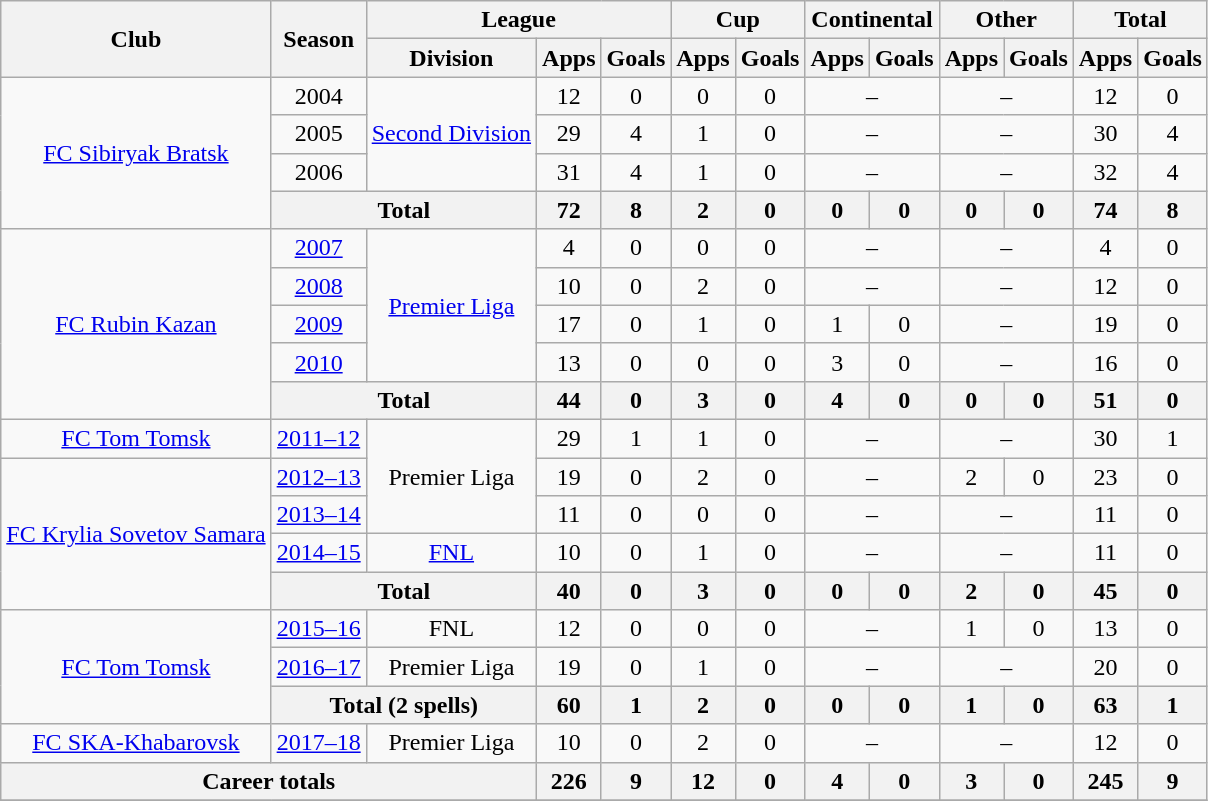<table class="wikitable" style="text-align: center;">
<tr>
<th rowspan=2>Club</th>
<th rowspan=2>Season</th>
<th colspan=3>League</th>
<th colspan=2>Cup</th>
<th colspan=2>Continental</th>
<th colspan=2>Other</th>
<th colspan=2>Total</th>
</tr>
<tr>
<th>Division</th>
<th>Apps</th>
<th>Goals</th>
<th>Apps</th>
<th>Goals</th>
<th>Apps</th>
<th>Goals</th>
<th>Apps</th>
<th>Goals</th>
<th>Apps</th>
<th>Goals</th>
</tr>
<tr>
<td rowspan=4><a href='#'>FC Sibiryak Bratsk</a></td>
<td>2004</td>
<td rowspan=3><a href='#'>Second Division</a></td>
<td>12</td>
<td>0</td>
<td>0</td>
<td>0</td>
<td colspan=2>–</td>
<td colspan=2>–</td>
<td>12</td>
<td>0</td>
</tr>
<tr>
<td>2005</td>
<td>29</td>
<td>4</td>
<td>1</td>
<td>0</td>
<td colspan=2>–</td>
<td colspan=2>–</td>
<td>30</td>
<td>4</td>
</tr>
<tr>
<td>2006</td>
<td>31</td>
<td>4</td>
<td>1</td>
<td>0</td>
<td colspan=2>–</td>
<td colspan=2>–</td>
<td>32</td>
<td>4</td>
</tr>
<tr>
<th colspan=2>Total</th>
<th>72</th>
<th>8</th>
<th>2</th>
<th>0</th>
<th>0</th>
<th>0</th>
<th>0</th>
<th>0</th>
<th>74</th>
<th>8</th>
</tr>
<tr>
<td rowspan=5><a href='#'>FC Rubin Kazan</a></td>
<td><a href='#'>2007</a></td>
<td rowspan=4><a href='#'>Premier Liga</a></td>
<td>4</td>
<td>0</td>
<td>0</td>
<td>0</td>
<td colspan=2>–</td>
<td colspan=2>–</td>
<td>4</td>
<td>0</td>
</tr>
<tr>
<td><a href='#'>2008</a></td>
<td>10</td>
<td>0</td>
<td>2</td>
<td>0</td>
<td colspan=2>–</td>
<td colspan=2>–</td>
<td>12</td>
<td>0</td>
</tr>
<tr>
<td><a href='#'>2009</a></td>
<td>17</td>
<td>0</td>
<td>1</td>
<td>0</td>
<td>1</td>
<td>0</td>
<td colspan=2>–</td>
<td>19</td>
<td>0</td>
</tr>
<tr>
<td><a href='#'>2010</a></td>
<td>13</td>
<td>0</td>
<td>0</td>
<td>0</td>
<td>3</td>
<td>0</td>
<td colspan=2>–</td>
<td>16</td>
<td>0</td>
</tr>
<tr>
<th colspan=2>Total</th>
<th>44</th>
<th>0</th>
<th>3</th>
<th>0</th>
<th>4</th>
<th>0</th>
<th>0</th>
<th>0</th>
<th>51</th>
<th>0</th>
</tr>
<tr>
<td><a href='#'>FC Tom Tomsk</a></td>
<td><a href='#'>2011–12</a></td>
<td rowspan=3>Premier Liga</td>
<td>29</td>
<td>1</td>
<td>1</td>
<td>0</td>
<td colspan=2>–</td>
<td colspan=2>–</td>
<td>30</td>
<td>1</td>
</tr>
<tr>
<td rowspan=4><a href='#'>FC Krylia Sovetov Samara</a></td>
<td><a href='#'>2012–13</a></td>
<td>19</td>
<td>0</td>
<td>2</td>
<td>0</td>
<td colspan=2>–</td>
<td>2</td>
<td>0</td>
<td>23</td>
<td>0</td>
</tr>
<tr>
<td><a href='#'>2013–14</a></td>
<td>11</td>
<td>0</td>
<td>0</td>
<td>0</td>
<td colspan=2>–</td>
<td colspan=2>–</td>
<td>11</td>
<td>0</td>
</tr>
<tr>
<td><a href='#'>2014–15</a></td>
<td><a href='#'>FNL</a></td>
<td>10</td>
<td>0</td>
<td>1</td>
<td>0</td>
<td colspan=2>–</td>
<td colspan=2>–</td>
<td>11</td>
<td>0</td>
</tr>
<tr>
<th colspan=2>Total</th>
<th>40</th>
<th>0</th>
<th>3</th>
<th>0</th>
<th>0</th>
<th>0</th>
<th>2</th>
<th>0</th>
<th>45</th>
<th>0</th>
</tr>
<tr>
<td rowspan=3><a href='#'>FC Tom Tomsk</a></td>
<td><a href='#'>2015–16</a></td>
<td>FNL</td>
<td>12</td>
<td>0</td>
<td>0</td>
<td>0</td>
<td colspan=2>–</td>
<td>1</td>
<td>0</td>
<td>13</td>
<td>0</td>
</tr>
<tr>
<td><a href='#'>2016–17</a></td>
<td>Premier Liga</td>
<td>19</td>
<td>0</td>
<td>1</td>
<td>0</td>
<td colspan=2>–</td>
<td colspan=2>–</td>
<td>20</td>
<td>0</td>
</tr>
<tr>
<th colspan=2>Total (2 spells)</th>
<th>60</th>
<th>1</th>
<th>2</th>
<th>0</th>
<th>0</th>
<th>0</th>
<th>1</th>
<th>0</th>
<th>63</th>
<th>1</th>
</tr>
<tr>
<td><a href='#'>FC SKA-Khabarovsk</a></td>
<td><a href='#'>2017–18</a></td>
<td>Premier Liga</td>
<td>10</td>
<td>0</td>
<td>2</td>
<td>0</td>
<td colspan=2>–</td>
<td colspan=2>–</td>
<td>12</td>
<td>0</td>
</tr>
<tr>
<th colspan=3>Career totals</th>
<th>226</th>
<th>9</th>
<th>12</th>
<th>0</th>
<th>4</th>
<th>0</th>
<th>3</th>
<th>0</th>
<th>245</th>
<th>9</th>
</tr>
<tr>
</tr>
</table>
